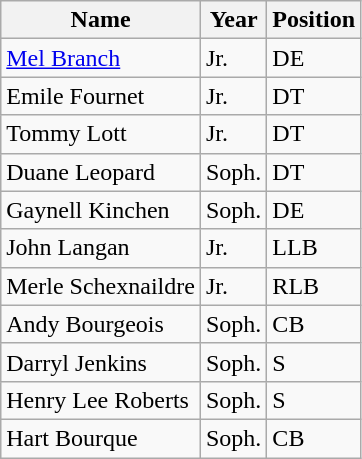<table class="wikitable">
<tr>
<th>Name</th>
<th>Year</th>
<th>Position</th>
</tr>
<tr>
<td><a href='#'>Mel Branch</a></td>
<td>Jr.</td>
<td>DE</td>
</tr>
<tr>
<td>Emile Fournet</td>
<td>Jr.</td>
<td>DT</td>
</tr>
<tr>
<td>Tommy Lott</td>
<td>Jr.</td>
<td>DT</td>
</tr>
<tr>
<td>Duane Leopard</td>
<td>Soph.</td>
<td>DT</td>
</tr>
<tr>
<td>Gaynell Kinchen</td>
<td>Soph.</td>
<td>DE</td>
</tr>
<tr>
<td>John Langan</td>
<td>Jr.</td>
<td>LLB</td>
</tr>
<tr>
<td>Merle Schexnaildre</td>
<td>Jr.</td>
<td>RLB</td>
</tr>
<tr>
<td>Andy Bourgeois</td>
<td>Soph.</td>
<td>CB</td>
</tr>
<tr>
<td>Darryl Jenkins</td>
<td>Soph.</td>
<td>S</td>
</tr>
<tr>
<td>Henry Lee Roberts</td>
<td>Soph.</td>
<td>S</td>
</tr>
<tr>
<td>Hart Bourque</td>
<td>Soph.</td>
<td>CB</td>
</tr>
</table>
